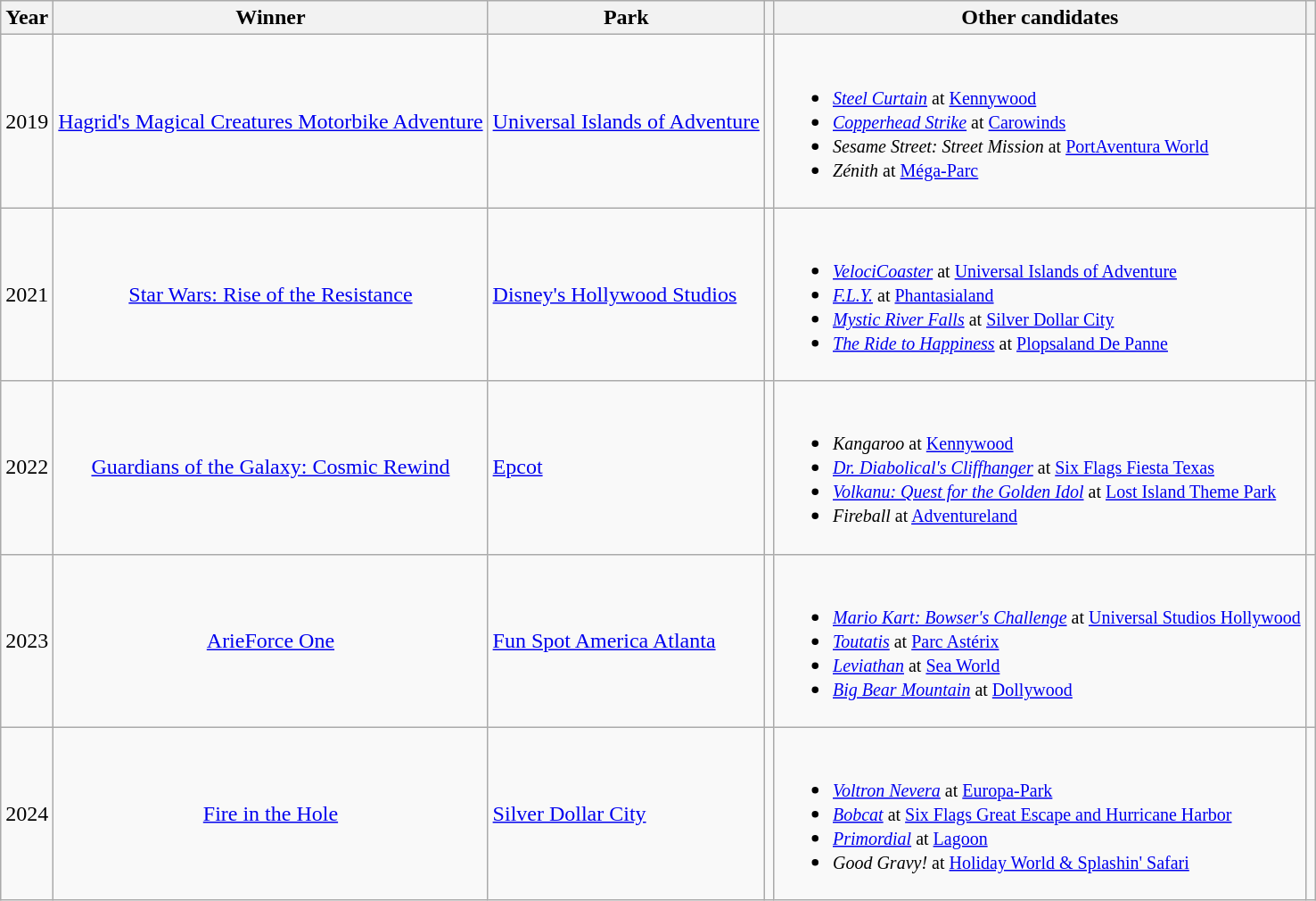<table class="wikitable sortable">
<tr>
<th>Year</th>
<th>Winner</th>
<th>Park</th>
<th class="unsortable"></th>
<th class="unsortable">Other candidates</th>
<th class="unsortable"></th>
</tr>
<tr>
<td align="center">2019</td>
<td align="center"><a href='#'>Hagrid's Magical Creatures Motorbike Adventure</a></td>
<td><a href='#'>Universal Islands of Adventure</a></td>
<td></td>
<td><br><ul><li><small><em><a href='#'>Steel Curtain</a></em> at <a href='#'>Kennywood</a></small></li><li><small><em><a href='#'>Copperhead Strike</a></em> at <a href='#'>Carowinds</a></small></li><li><small><em>Sesame Street: Street Mission</em> at <a href='#'>PortAventura World</a></small></li><li><small><em>Zénith</em> at <a href='#'>Méga-Parc</a></small></li></ul></td>
<td align="center"></td>
</tr>
<tr>
<td align="center">2021</td>
<td align="center"><a href='#'>Star Wars: Rise of the Resistance</a></td>
<td><a href='#'>Disney's Hollywood Studios</a></td>
<td></td>
<td><br><ul><li><small><em><a href='#'>VelociCoaster</a></em> at <a href='#'>Universal Islands of Adventure</a></small></li><li><small><em><a href='#'>F.L.Y.</a></em> at <a href='#'>Phantasialand</a></small></li><li><small><em><a href='#'>Mystic River Falls</a></em> at <a href='#'>Silver Dollar City</a></small></li><li><small><em><a href='#'>The Ride to Happiness</a></em> at <a href='#'>Plopsaland De Panne</a></small></li></ul></td>
<td align="center"></td>
</tr>
<tr>
<td align="center">2022</td>
<td align="center"><a href='#'>Guardians of the Galaxy: Cosmic Rewind</a></td>
<td><a href='#'>Epcot</a></td>
<td></td>
<td><br><ul><li><small><em>Kangaroo</em> at <a href='#'>Kennywood</a></small></li><li><small><em><a href='#'>Dr. Diabolical's Cliffhanger</a></em> at <a href='#'>Six Flags Fiesta Texas</a></small></li><li><small><em><a href='#'>Volkanu: Quest for the Golden Idol</a></em> at <a href='#'>Lost Island Theme Park</a></small></li><li><small><em>Fireball</em> at <a href='#'>Adventureland</a></small></li></ul></td>
<td align="center"></td>
</tr>
<tr>
<td align="center">2023</td>
<td align="center"><a href='#'>ArieForce One</a></td>
<td><a href='#'>Fun Spot America Atlanta</a></td>
<td></td>
<td><br><ul><li><small><em><a href='#'>Mario Kart: Bowser's Challenge</a></em> at <a href='#'>Universal Studios Hollywood</a></small></li><li><small><em><a href='#'>Toutatis</a></em> at <a href='#'>Parc Astérix</a></small></li><li><small><em><a href='#'>Leviathan</a></em> at <a href='#'>Sea World</a></small></li><li><small><em><a href='#'>Big Bear Mountain</a></em> at <a href='#'>Dollywood</a></small></li></ul></td>
<td></td>
</tr>
<tr>
<td align="center">2024</td>
<td align="center"><a href='#'>Fire in the Hole</a></td>
<td><a href='#'>Silver Dollar City</a></td>
<td></td>
<td><br><ul><li><small><em><a href='#'>Voltron Nevera</a></em> at <a href='#'>Europa-Park</a></small></li><li><small><em><a href='#'>Bobcat</a></em> at <a href='#'>Six Flags Great Escape and Hurricane Harbor</a></small></li><li><small><em><a href='#'>Primordial</a></em> at <a href='#'>Lagoon</a></small></li><li><small><em>Good Gravy!</em> at <a href='#'>Holiday World & Splashin' Safari</a></small></li></ul></td>
<td></td>
</tr>
</table>
